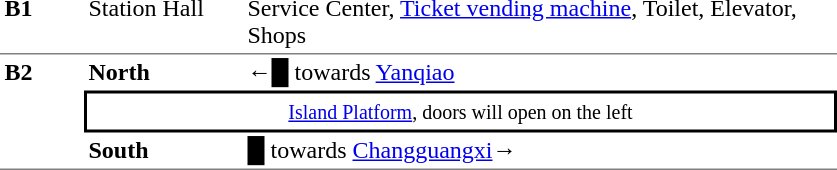<table table border=0 cellspacing=0 cellpadding=3>
<tr>
<td style="border-bottom:solid 1px gray;border-top:solid 0px gray;" width=50 valign=top><strong>B1</strong></td>
<td style="border-top:solid 0px gray;border-bottom:solid 1px gray;" width=100 valign=top>Station Hall</td>
<td style="border-top:solid 0px gray;border-bottom:solid 1px gray;" width=390 valign=top>Service Center, <a href='#'>Ticket vending machine</a>, Toilet, Elevator, Shops</td>
</tr>
<tr>
<td style="border-top:solid 0px gray;border-bottom:solid 1px gray;" width=50 rowspan=3 valign=top><strong>B2</strong></td>
<td style="border-top:solid 0px gray;" width=100><strong>North</strong></td>
<td style="border-top:solid 0px gray;" width=390>←<span>█</span>  towards <a href='#'>Yanqiao</a></td>
</tr>
<tr>
<td style="border-top:solid 2px black;border-right:solid 2px black;border-left:solid 2px black;border-bottom:solid 2px black;text-align:center;" colspan=2><small><a href='#'>Island Platform</a>, doors will open on the left</small></td>
</tr>
<tr>
<td style="border-bottom:solid 1px gray;"><strong>South</strong></td>
<td style="border-bottom:solid 1px gray;"><span>█</span> towards <a href='#'>Changguangxi</a>→</td>
</tr>
</table>
